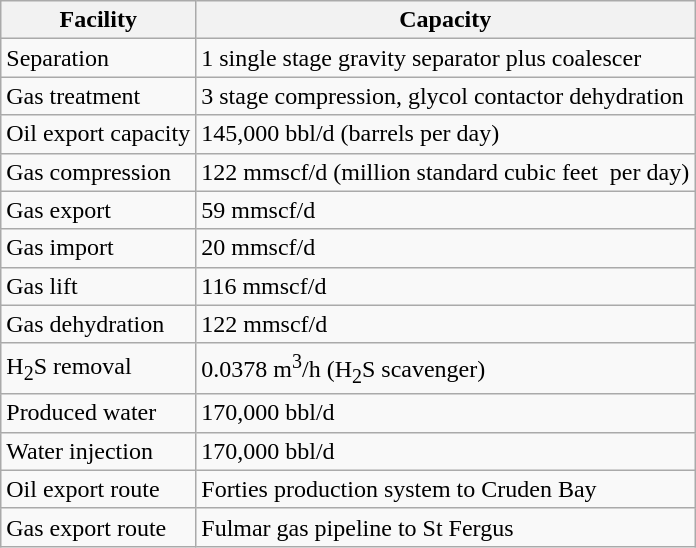<table class="wikitable">
<tr>
<th>Facility</th>
<th>Capacity</th>
</tr>
<tr>
<td>Separation</td>
<td>1 single stage  gravity separator plus coalescer</td>
</tr>
<tr>
<td>Gas treatment</td>
<td>3 stage  compression, glycol contactor dehydration</td>
</tr>
<tr>
<td>Oil export  capacity</td>
<td>145,000 bbl/d  (barrels per day)</td>
</tr>
<tr>
<td>Gas compression</td>
<td>122 mmscf/d (million  standard cubic feet  per day)</td>
</tr>
<tr>
<td>Gas export</td>
<td>59 mmscf/d</td>
</tr>
<tr>
<td>Gas import</td>
<td>20 mmscf/d</td>
</tr>
<tr>
<td>Gas lift</td>
<td>116 mmscf/d</td>
</tr>
<tr>
<td>Gas dehydration</td>
<td>122 mmscf/d</td>
</tr>
<tr>
<td>H<sub>2</sub>S  removal</td>
<td>0.0378 m<sup>3</sup>/h  (H<sub>2</sub>S scavenger)</td>
</tr>
<tr>
<td>Produced water</td>
<td>170,000 bbl/d</td>
</tr>
<tr>
<td>Water injection</td>
<td>170,000 bbl/d</td>
</tr>
<tr>
<td>Oil export route</td>
<td>Forties production  system to Cruden Bay</td>
</tr>
<tr>
<td>Gas export route</td>
<td>Fulmar gas  pipeline to St Fergus</td>
</tr>
</table>
